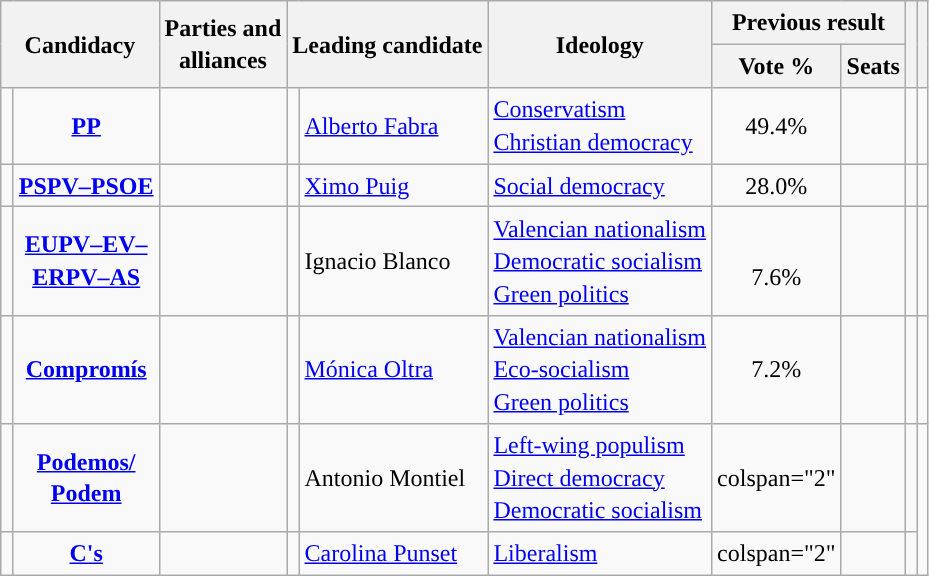<table class="wikitable" style="line-height:1.35em; text-align:left;">
<tr>
<th colspan="2" rowspan="2">Candidacy</th>
<th rowspan="2">Parties and<br>alliances</th>
<th colspan="2" rowspan="2">Leading candidate</th>
<th rowspan="2">Ideology</th>
<th colspan="2">Previous result</th>
<th rowspan="2"></th>
<th rowspan="2"></th>
</tr>
<tr>
<th>Vote %</th>
<th>Seats</th>
</tr>
<tr>
<td width="1" style="color:inherit;background:"></td>
<td align="center"><strong><a href='#'>PP</a></strong></td>
<td></td>
<td></td>
<td><a href='#'>Alberto Fabra</a></td>
<td><a href='#'>Conservatism</a><br><a href='#'>Christian democracy</a></td>
<td align="center">49.4%</td>
<td></td>
<td></td>
<td></td>
</tr>
<tr>
<td style="color:inherit;background:"></td>
<td align="center"><strong><a href='#'>PSPV–PSOE</a></strong></td>
<td></td>
<td></td>
<td><a href='#'>Ximo Puig</a></td>
<td><a href='#'>Social democracy</a></td>
<td align="center">28.0%</td>
<td></td>
<td></td>
<td></td>
</tr>
<tr>
<td style="color:inherit;background:"></td>
<td align="center"><strong><a href='#'>EUPV–EV–<br>ERPV–AS</a></strong></td>
<td></td>
<td></td>
<td>Ignacio Blanco</td>
<td><a href='#'>Valencian nationalism</a><br><a href='#'>Democratic socialism</a><br><a href='#'>Green politics</a></td>
<td align="center"><br>7.6%<br></td>
<td></td>
<td></td>
<td></td>
</tr>
<tr>
<td style="color:inherit;background:"></td>
<td align="center"><strong><a href='#'>Compromís</a></strong></td>
<td></td>
<td></td>
<td><a href='#'>Mónica Oltra</a></td>
<td><a href='#'>Valencian nationalism</a><br><a href='#'>Eco-socialism</a><br><a href='#'>Green politics</a></td>
<td align="center">7.2%</td>
<td></td>
<td></td>
<td></td>
</tr>
<tr>
<td style="color:inherit;background:"></td>
<td align="center"><strong><a href='#'>Podemos/<br>Podem</a></strong></td>
<td></td>
<td></td>
<td>Antonio Montiel</td>
<td><a href='#'>Left-wing populism</a><br><a href='#'>Direct democracy</a><br><a href='#'>Democratic socialism</a></td>
<td>colspan="2" </td>
<td></td>
<td></td>
</tr>
<tr>
<td style="color:inherit;background:"></td>
<td align="center"><strong><a href='#'>C's</a></strong></td>
<td></td>
<td></td>
<td><a href='#'>Carolina Punset</a></td>
<td><a href='#'>Liberalism</a></td>
<td>colspan="2" </td>
<td></td>
<td></td>
</tr>
</table>
